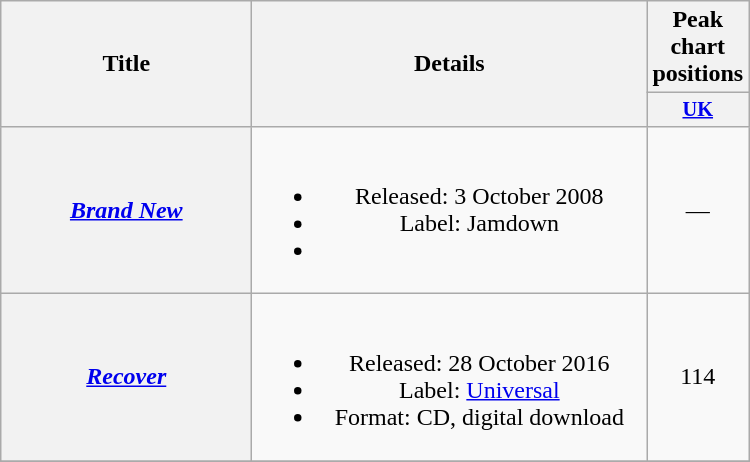<table class="wikitable plainrowheaders" style="text-align:center;" border="1">
<tr>
<th scope="col" rowspan="2" style="width:10em;">Title</th>
<th scope="col" rowspan="2" style="width:16em;">Details</th>
<th scope="col" colspan="1">Peak chart positions</th>
</tr>
<tr>
<th scope="col" style="width:4em;font-size:85%;"><a href='#'>UK</a></th>
</tr>
<tr>
<th scope="row"><em><a href='#'>Brand New</a></em></th>
<td><br><ul><li>Released: 3 October 2008</li><li>Label: Jamdown</li><li></li></ul></td>
<td>—</td>
</tr>
<tr>
<th scope="row"><em><a href='#'>Recover</a></em></th>
<td><br><ul><li>Released: 28 October 2016</li><li>Label: <a href='#'>Universal</a></li><li>Format: CD, digital download</li></ul></td>
<td>114</td>
</tr>
<tr>
</tr>
</table>
